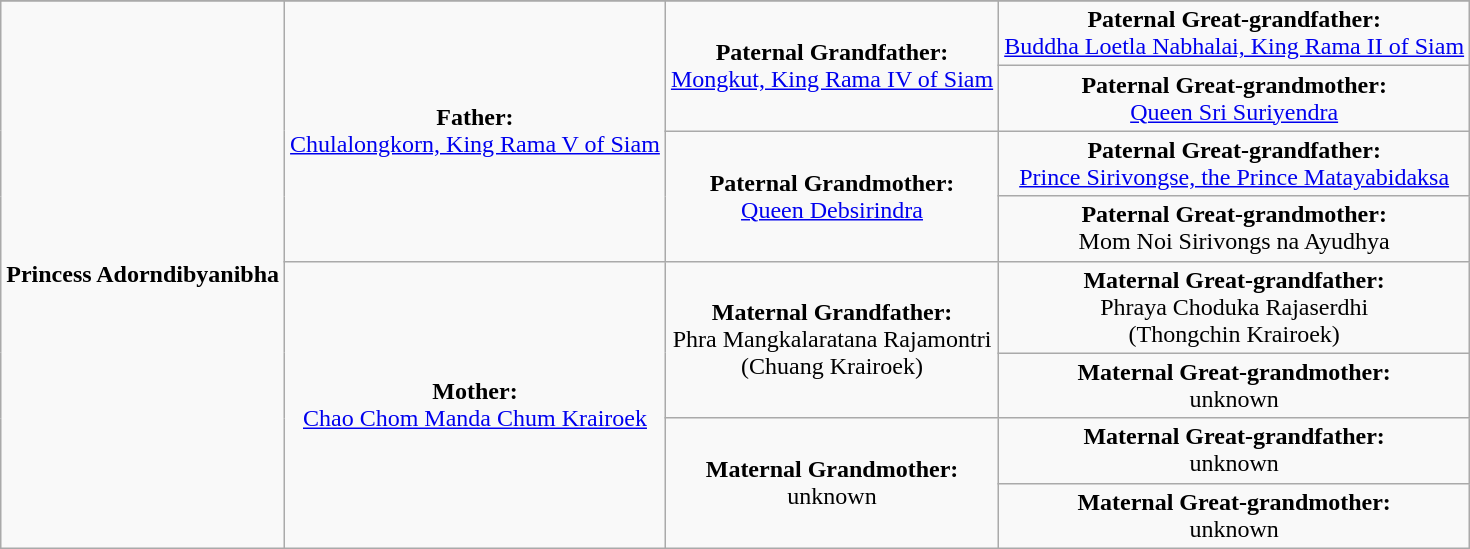<table class="wikitable">
<tr>
</tr>
<tr>
<td rowspan="8" align="center"><strong>Princess Adorndibyanibha</strong></td>
<td rowspan="4" align="center"><strong>Father:</strong><br><a href='#'>Chulalongkorn, King Rama V of Siam</a></td>
<td rowspan="2" align="center"><strong>Paternal Grandfather:</strong><br><a href='#'>Mongkut, King Rama IV of Siam</a></td>
<td align = "center"><strong>Paternal Great-grandfather:</strong><br><a href='#'>Buddha Loetla Nabhalai, King Rama II of Siam</a></td>
</tr>
<tr>
<td align = "center"><strong>Paternal Great-grandmother:</strong><br><a href='#'>Queen Sri Suriyendra</a></td>
</tr>
<tr>
<td rowspan="2" align="center"><strong>Paternal Grandmother:</strong><br><a href='#'>Queen Debsirindra</a></td>
<td align = "center"><strong>Paternal Great-grandfather:</strong><br><a href='#'>Prince Sirivongse, the Prince Matayabidaksa</a></td>
</tr>
<tr>
<td align = "center"><strong>Paternal Great-grandmother:</strong><br>Mom Noi Sirivongs na Ayudhya</td>
</tr>
<tr>
<td rowspan="4" align="center"><strong>Mother:</strong><br><a href='#'>Chao Chom Manda Chum Krairoek</a></td>
<td rowspan="2" align="center"><strong>Maternal Grandfather:</strong><br>Phra Mangkalaratana Rajamontri<br>(Chuang Krairoek)</td>
<td align = "center"><strong>Maternal Great-grandfather:</strong><br>Phraya Choduka Rajaserdhi<br>(Thongchin Krairoek)</td>
</tr>
<tr>
<td align = "center"><strong>Maternal Great-grandmother:</strong><br>unknown</td>
</tr>
<tr>
<td rowspan="2" align="center"><strong>Maternal Grandmother:</strong><br>unknown</td>
<td align = "center"><strong>Maternal Great-grandfather:</strong><br>unknown</td>
</tr>
<tr>
<td align = "center"><strong>Maternal Great-grandmother:</strong><br>unknown</td>
</tr>
</table>
